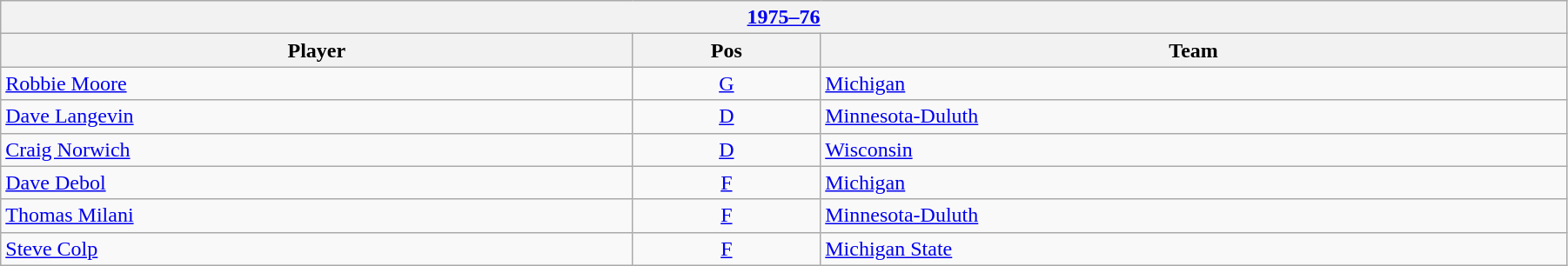<table class="wikitable" width=95%>
<tr>
<th colspan=3><a href='#'>1975–76</a></th>
</tr>
<tr>
<th>Player</th>
<th>Pos</th>
<th>Team</th>
</tr>
<tr>
<td><a href='#'>Robbie Moore</a></td>
<td align=center><a href='#'>G</a></td>
<td><a href='#'>Michigan</a></td>
</tr>
<tr>
<td><a href='#'>Dave Langevin</a></td>
<td align=center><a href='#'>D</a></td>
<td><a href='#'>Minnesota-Duluth</a></td>
</tr>
<tr>
<td><a href='#'>Craig Norwich</a></td>
<td align=center><a href='#'>D</a></td>
<td><a href='#'>Wisconsin</a></td>
</tr>
<tr>
<td><a href='#'>Dave Debol</a></td>
<td align=center><a href='#'>F</a></td>
<td><a href='#'>Michigan</a></td>
</tr>
<tr>
<td><a href='#'>Thomas Milani</a></td>
<td align=center><a href='#'>F</a></td>
<td><a href='#'>Minnesota-Duluth</a></td>
</tr>
<tr>
<td><a href='#'>Steve Colp</a></td>
<td align=center><a href='#'>F</a></td>
<td><a href='#'>Michigan State</a></td>
</tr>
</table>
